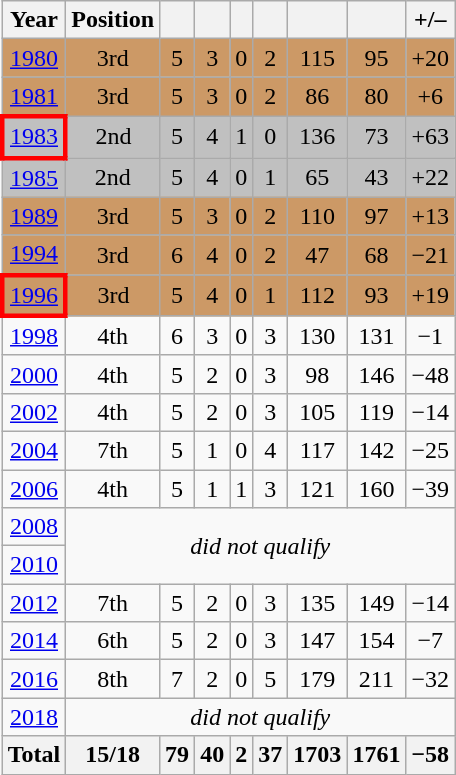<table class="wikitable" style="text-align: center;">
<tr>
<th>Year</th>
<th>Position</th>
<th></th>
<th></th>
<th></th>
<th></th>
<th></th>
<th></th>
<th>+/–</th>
</tr>
<tr bgcolor=cc9966>
<td> <a href='#'>1980</a></td>
<td>3rd</td>
<td>5</td>
<td>3</td>
<td>0</td>
<td>2</td>
<td>115</td>
<td>95</td>
<td>+20</td>
</tr>
<tr bgcolor=cc9966>
<td> <a href='#'>1981</a></td>
<td>3rd</td>
<td>5</td>
<td>3</td>
<td>0</td>
<td>2</td>
<td>86</td>
<td>80</td>
<td>+6</td>
</tr>
<tr bgcolor=silver>
<td style="border: 3px solid red"> <a href='#'>1983</a></td>
<td>2nd</td>
<td>5</td>
<td>4</td>
<td>1</td>
<td>0</td>
<td>136</td>
<td>73</td>
<td>+63</td>
</tr>
<tr bgcolor=silver>
<td> <a href='#'>1985</a></td>
<td>2nd</td>
<td>5</td>
<td>4</td>
<td>0</td>
<td>1</td>
<td>65</td>
<td>43</td>
<td>+22</td>
</tr>
<tr bgcolor=cc9966>
<td> <a href='#'>1989</a></td>
<td>3rd</td>
<td>5</td>
<td>3</td>
<td>0</td>
<td>2</td>
<td>110</td>
<td>97</td>
<td>+13</td>
</tr>
<tr bgcolor=cc9966>
<td> <a href='#'>1994</a></td>
<td>3rd</td>
<td>6</td>
<td>4</td>
<td>0</td>
<td>2</td>
<td>47</td>
<td>68</td>
<td>−21</td>
</tr>
<tr bgcolor=cc9966>
<td style="border: 3px solid red"> <a href='#'>1996</a></td>
<td>3rd</td>
<td>5</td>
<td>4</td>
<td>0</td>
<td>1</td>
<td>112</td>
<td>93</td>
<td>+19</td>
</tr>
<tr>
<td> <a href='#'>1998</a></td>
<td>4th</td>
<td>6</td>
<td>3</td>
<td>0</td>
<td>3</td>
<td>130</td>
<td>131</td>
<td>−1</td>
</tr>
<tr>
<td> <a href='#'>2000</a></td>
<td>4th</td>
<td>5</td>
<td>2</td>
<td>0</td>
<td>3</td>
<td>98</td>
<td>146</td>
<td>−48</td>
</tr>
<tr>
<td> <a href='#'>2002</a></td>
<td>4th</td>
<td>5</td>
<td>2</td>
<td>0</td>
<td>3</td>
<td>105</td>
<td>119</td>
<td>−14</td>
</tr>
<tr>
<td> <a href='#'>2004</a></td>
<td>7th</td>
<td>5</td>
<td>1</td>
<td>0</td>
<td>4</td>
<td>117</td>
<td>142</td>
<td>−25</td>
</tr>
<tr>
<td> <a href='#'>2006</a></td>
<td>4th</td>
<td>5</td>
<td>1</td>
<td>1</td>
<td>3</td>
<td>121</td>
<td>160</td>
<td>−39</td>
</tr>
<tr>
<td> <a href='#'>2008</a></td>
<td colspan="8" rowspan=2><em>did not qualify</em></td>
</tr>
<tr>
<td> <a href='#'>2010</a></td>
</tr>
<tr>
<td> <a href='#'>2012</a></td>
<td>7th</td>
<td>5</td>
<td>2</td>
<td>0</td>
<td>3</td>
<td>135</td>
<td>149</td>
<td>−14</td>
</tr>
<tr>
<td> <a href='#'>2014</a></td>
<td>6th</td>
<td>5</td>
<td>2</td>
<td>0</td>
<td>3</td>
<td>147</td>
<td>154</td>
<td>−7</td>
</tr>
<tr>
<td> <a href='#'>2016</a></td>
<td>8th</td>
<td>7</td>
<td>2</td>
<td>0</td>
<td>5</td>
<td>179</td>
<td>211</td>
<td>−32</td>
</tr>
<tr>
<td> <a href='#'>2018</a></td>
<td colspan="8"><em>did not qualify</em></td>
</tr>
<tr>
<th>Total</th>
<th>15/18</th>
<th>79</th>
<th>40</th>
<th>2</th>
<th>37</th>
<th>1703</th>
<th>1761</th>
<th>−58</th>
</tr>
</table>
